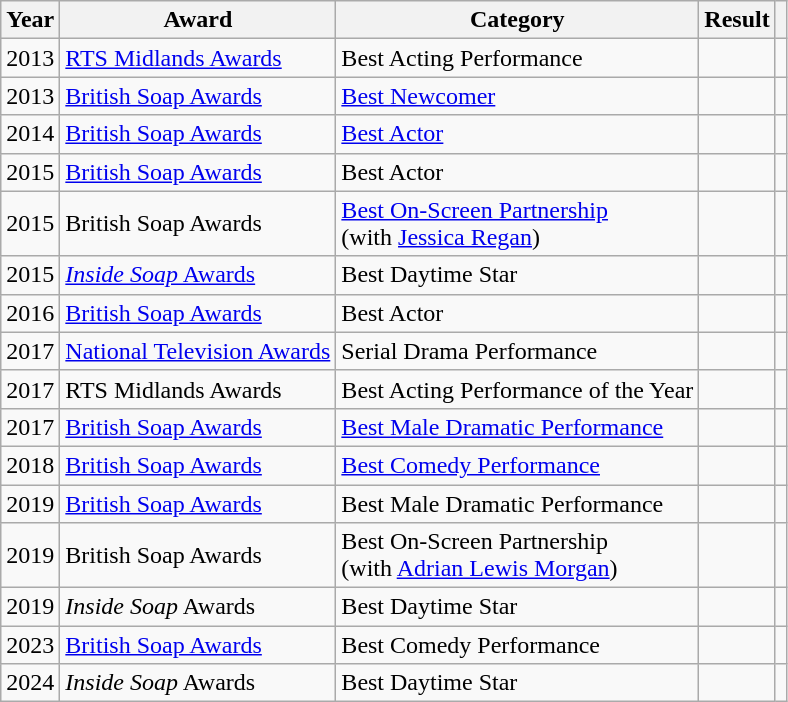<table class="wikitable">
<tr>
<th>Year</th>
<th>Award</th>
<th>Category</th>
<th>Result</th>
<th></th>
</tr>
<tr>
<td>2013</td>
<td><a href='#'>RTS Midlands Awards</a></td>
<td>Best Acting Performance</td>
<td></td>
<td align="center"></td>
</tr>
<tr>
<td>2013</td>
<td><a href='#'>British Soap Awards</a></td>
<td><a href='#'>Best Newcomer</a></td>
<td></td>
<td align="center"></td>
</tr>
<tr>
<td>2014</td>
<td><a href='#'>British Soap Awards</a></td>
<td><a href='#'>Best Actor</a></td>
<td></td>
<td align="center"></td>
</tr>
<tr>
<td>2015</td>
<td><a href='#'>British Soap Awards</a></td>
<td>Best Actor</td>
<td></td>
<td align="center"></td>
</tr>
<tr>
<td>2015</td>
<td>British Soap Awards</td>
<td><a href='#'>Best On-Screen Partnership</a> <br><span>(with <a href='#'>Jessica Regan</a>)</span></td>
<td></td>
<td align="center"></td>
</tr>
<tr>
<td>2015</td>
<td><a href='#'><em>Inside Soap</em> Awards</a></td>
<td>Best Daytime Star</td>
<td></td>
<td align="center"></td>
</tr>
<tr>
<td>2016</td>
<td><a href='#'>British Soap Awards</a></td>
<td>Best Actor</td>
<td></td>
<td align="center"></td>
</tr>
<tr>
<td>2017</td>
<td><a href='#'>National Television Awards</a></td>
<td>Serial Drama Performance</td>
<td></td>
<td align="center"></td>
</tr>
<tr>
<td>2017</td>
<td>RTS Midlands Awards</td>
<td>Best Acting Performance of the Year</td>
<td></td>
<td align="center"></td>
</tr>
<tr>
<td>2017</td>
<td><a href='#'>British Soap Awards</a></td>
<td><a href='#'>Best Male Dramatic Performance</a></td>
<td></td>
<td align="center"></td>
</tr>
<tr>
<td>2018</td>
<td><a href='#'>British Soap Awards</a></td>
<td><a href='#'>Best Comedy Performance</a></td>
<td></td>
<td align="center"></td>
</tr>
<tr>
<td>2019</td>
<td><a href='#'>British Soap Awards</a></td>
<td>Best Male Dramatic Performance</td>
<td></td>
<td align="center"></td>
</tr>
<tr>
<td>2019</td>
<td>British Soap Awards</td>
<td>Best On-Screen Partnership <br><span>(with <a href='#'>Adrian Lewis Morgan</a>)</span></td>
<td></td>
<td align="center"></td>
</tr>
<tr>
<td>2019</td>
<td><em>Inside Soap</em> Awards</td>
<td>Best Daytime Star</td>
<td></td>
<td align="center"></td>
</tr>
<tr>
<td>2023</td>
<td><a href='#'>British Soap Awards</a></td>
<td>Best Comedy Performance</td>
<td></td>
<td align="center"></td>
</tr>
<tr>
<td>2024</td>
<td><em>Inside Soap</em> Awards</td>
<td>Best Daytime Star</td>
<td></td>
<td align="center"></td>
</tr>
</table>
